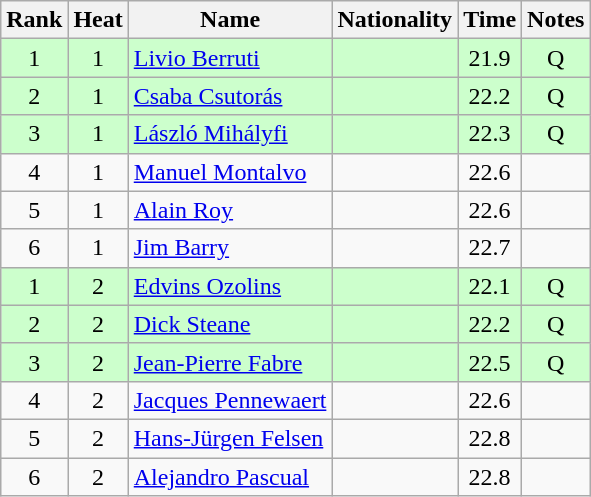<table class="wikitable sortable" style="text-align:center">
<tr>
<th>Rank</th>
<th>Heat</th>
<th>Name</th>
<th>Nationality</th>
<th>Time</th>
<th>Notes</th>
</tr>
<tr bgcolor=ccffcc>
<td>1</td>
<td>1</td>
<td align=left><a href='#'>Livio Berruti</a></td>
<td align=left></td>
<td>21.9</td>
<td>Q</td>
</tr>
<tr bgcolor=ccffcc>
<td>2</td>
<td>1</td>
<td align=left><a href='#'>Csaba Csutorás</a></td>
<td align=left></td>
<td>22.2</td>
<td>Q</td>
</tr>
<tr bgcolor=ccffcc>
<td>3</td>
<td>1</td>
<td align=left><a href='#'>László Mihályfi</a></td>
<td align=left></td>
<td>22.3</td>
<td>Q</td>
</tr>
<tr>
<td>4</td>
<td>1</td>
<td align=left><a href='#'>Manuel Montalvo</a></td>
<td align=left></td>
<td>22.6</td>
<td></td>
</tr>
<tr>
<td>5</td>
<td>1</td>
<td align=left><a href='#'>Alain Roy</a></td>
<td align=left></td>
<td>22.6</td>
<td></td>
</tr>
<tr>
<td>6</td>
<td>1</td>
<td align=left><a href='#'>Jim Barry</a></td>
<td align=left></td>
<td>22.7</td>
<td></td>
</tr>
<tr bgcolor=ccffcc>
<td>1</td>
<td>2</td>
<td align=left><a href='#'>Edvins Ozolins</a></td>
<td align=left></td>
<td>22.1</td>
<td>Q</td>
</tr>
<tr bgcolor=ccffcc>
<td>2</td>
<td>2</td>
<td align=left><a href='#'>Dick Steane</a></td>
<td align=left></td>
<td>22.2</td>
<td>Q</td>
</tr>
<tr bgcolor=ccffcc>
<td>3</td>
<td>2</td>
<td align=left><a href='#'>Jean-Pierre Fabre</a></td>
<td align=left></td>
<td>22.5</td>
<td>Q</td>
</tr>
<tr>
<td>4</td>
<td>2</td>
<td align=left><a href='#'>Jacques Pennewaert</a></td>
<td align=left></td>
<td>22.6</td>
<td></td>
</tr>
<tr>
<td>5</td>
<td>2</td>
<td align=left><a href='#'>Hans-Jürgen Felsen</a></td>
<td align=left></td>
<td>22.8</td>
<td></td>
</tr>
<tr>
<td>6</td>
<td>2</td>
<td align=left><a href='#'>Alejandro Pascual</a></td>
<td align=left></td>
<td>22.8</td>
<td></td>
</tr>
</table>
